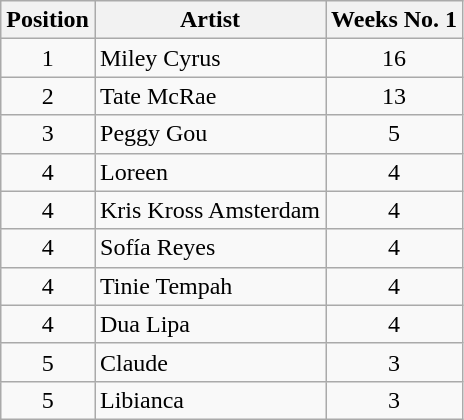<table class="wikitable sortable">
<tr>
<th>Position</th>
<th>Artist</th>
<th>Weeks No. 1</th>
</tr>
<tr>
<td align="center">1</td>
<td>Miley Cyrus</td>
<td align="center">16</td>
</tr>
<tr>
<td align="center">2</td>
<td>Tate McRae</td>
<td align="center">13</td>
</tr>
<tr>
<td align="center">3</td>
<td>Peggy Gou</td>
<td align="center">5</td>
</tr>
<tr>
<td align="center">4</td>
<td>Loreen</td>
<td align="center">4</td>
</tr>
<tr>
<td align="center">4</td>
<td>Kris Kross Amsterdam</td>
<td align="center">4</td>
</tr>
<tr>
<td align="center">4</td>
<td>Sofía Reyes</td>
<td align="center">4</td>
</tr>
<tr>
<td align="center">4</td>
<td>Tinie Tempah</td>
<td align="center">4</td>
</tr>
<tr>
<td align="center">4</td>
<td>Dua Lipa</td>
<td align="center">4</td>
</tr>
<tr>
<td align="center">5</td>
<td>Claude</td>
<td align="center">3</td>
</tr>
<tr>
<td align="center">5</td>
<td>Libianca</td>
<td align="center">3</td>
</tr>
</table>
